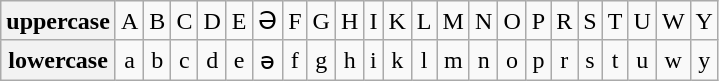<table class="wikitable" style="text-align: center; vertical-align: middle;">
<tr ---->
<th>uppercase</th>
<td>A</td>
<td>B</td>
<td>C</td>
<td>D</td>
<td>E</td>
<td>Ə</td>
<td>F</td>
<td>G</td>
<td>H</td>
<td>I</td>
<td>K</td>
<td>L</td>
<td>M</td>
<td>N</td>
<td>O</td>
<td>P</td>
<td>R</td>
<td>S</td>
<td>T</td>
<td>U</td>
<td>W</td>
<td>Y</td>
</tr>
<tr ---->
<th>lowercase</th>
<td>a</td>
<td>b</td>
<td>c</td>
<td>d</td>
<td>e</td>
<td>ə</td>
<td>f</td>
<td>g</td>
<td>h</td>
<td>i</td>
<td>k</td>
<td>l</td>
<td>m</td>
<td>n</td>
<td>o</td>
<td>p</td>
<td>r</td>
<td>s</td>
<td>t</td>
<td>u</td>
<td>w</td>
<td>y</td>
</tr>
</table>
